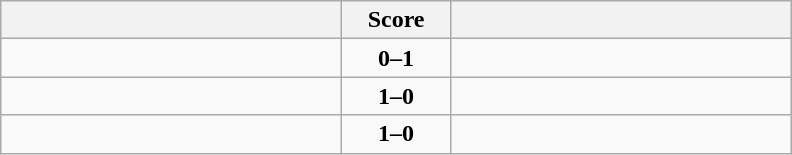<table class="wikitable" style="text-align: center;">
<tr>
<th align="right" width="220"></th>
<th width="65">Score</th>
<th align="left" width="220"></th>
</tr>
<tr>
<td align=right></td>
<td align=center><strong>0–1</strong></td>
<td align=left><strong></strong></td>
</tr>
<tr>
<td align=right><strong></strong></td>
<td align=center><strong>1–0</strong></td>
<td align=left></td>
</tr>
<tr>
<td align=right><strong></strong></td>
<td align=center><strong>1–0</strong></td>
<td align=left></td>
</tr>
</table>
